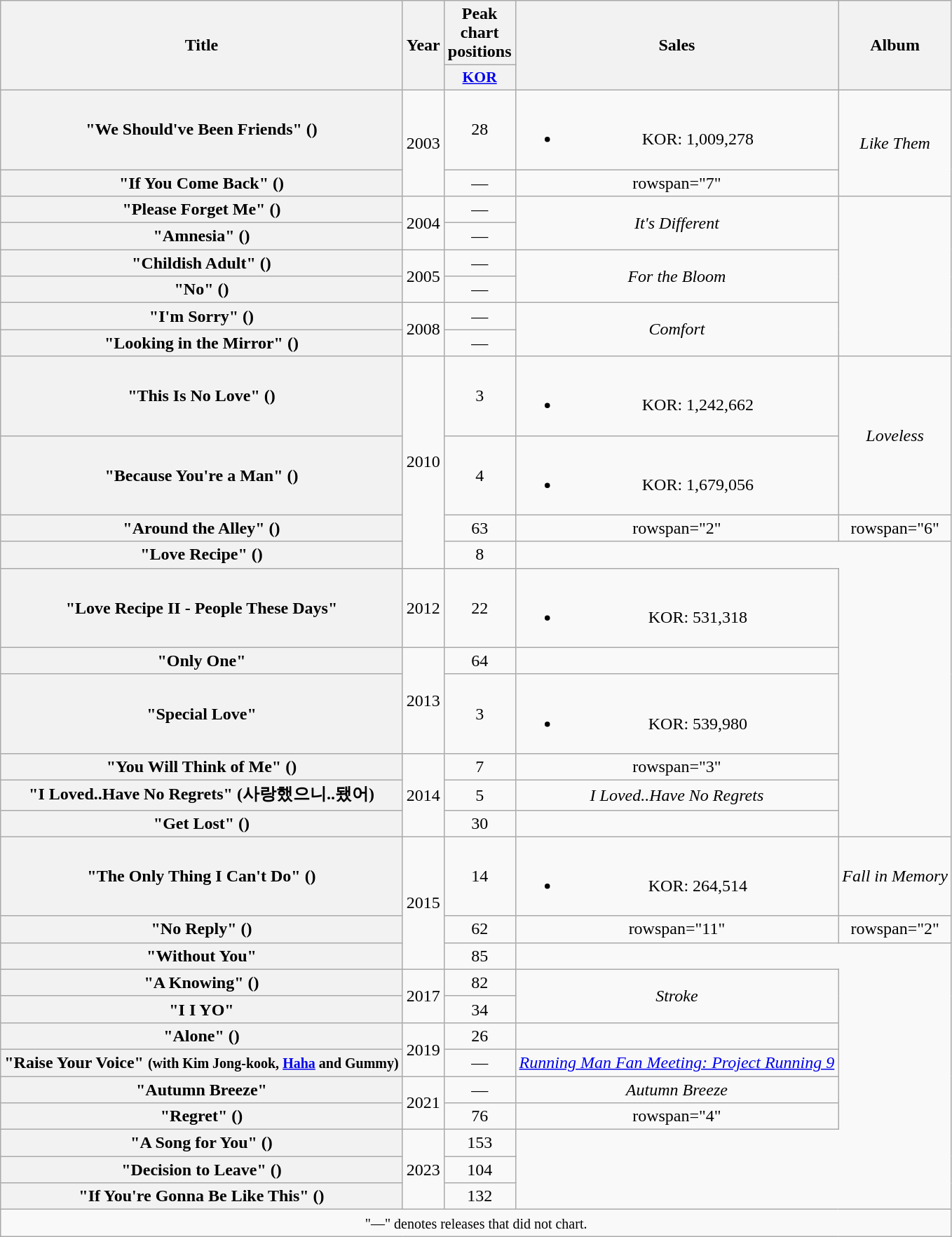<table class="wikitable plainrowheaders" style="text-align:center;">
<tr>
<th scope="col" rowspan="2">Title</th>
<th scope="col" rowspan="2">Year</th>
<th scope="col" colspan="1">Peak chart positions</th>
<th rowspan="2">Sales</th>
<th rowspan="2">Album</th>
</tr>
<tr>
<th scope="col" style="width:3em;font-size:90%;"><a href='#'>KOR</a><br></th>
</tr>
<tr>
<th scope="row">"We Should've Been Friends" ()</th>
<td rowspan="2">2003</td>
<td>28</td>
<td><br><ul><li>KOR: 1,009,278</li></ul></td>
<td rowspan="2"><em>Like Them</em></td>
</tr>
<tr>
<th scope="row">"If You Come Back" ()</th>
<td>—</td>
<td>rowspan="7" </td>
</tr>
<tr>
<th scope="row">"Please Forget Me" ()</th>
<td rowspan="2">2004</td>
<td>—</td>
<td rowspan="2"><em>It's Different</em></td>
</tr>
<tr>
<th scope="row">"Amnesia" ()</th>
<td>—</td>
</tr>
<tr>
<th scope="row">"Childish Adult" ()</th>
<td rowspan="2">2005</td>
<td>—</td>
<td rowspan="2"><em>For the Bloom</em></td>
</tr>
<tr>
<th scope="row">"No" ()</th>
<td>—</td>
</tr>
<tr>
<th scope="row">"I'm Sorry" () </th>
<td rowspan="2">2008</td>
<td>—</td>
<td rowspan="2"><em>Comfort</em></td>
</tr>
<tr>
<th scope="row">"Looking in the Mirror" () </th>
<td>—</td>
</tr>
<tr>
<th scope="row">"This Is No Love" ()</th>
<td rowspan="4">2010</td>
<td>3</td>
<td><br><ul><li>KOR: 1,242,662</li></ul></td>
<td rowspan="2"><em>Loveless</em></td>
</tr>
<tr>
<th scope="row">"Because You're a Man" ()</th>
<td>4</td>
<td><br><ul><li>KOR: 1,679,056</li></ul></td>
</tr>
<tr>
<th scope="row">"Around the Alley" () </th>
<td>63</td>
<td>rowspan="2" </td>
<td>rowspan="6" </td>
</tr>
<tr>
<th scope="row">"Love Recipe" () </th>
<td>8</td>
</tr>
<tr>
<th scope="row">"Love Recipe II - People These Days" </th>
<td>2012</td>
<td>22</td>
<td><br><ul><li>KOR: 531,318</li></ul></td>
</tr>
<tr>
<th scope="row">"Only One" </th>
<td rowspan="2">2013</td>
<td>64</td>
<td></td>
</tr>
<tr>
<th scope="row">"Special Love" </th>
<td>3</td>
<td><br><ul><li>KOR: 539,980</li></ul></td>
</tr>
<tr>
<th scope="row">"You Will Think of Me" ()</th>
<td rowspan="3">2014</td>
<td>7</td>
<td>rowspan="3" </td>
</tr>
<tr>
<th scope="row">"I Loved..Have No Regrets" (사랑했으니..됐어)</th>
<td>5</td>
<td><em>I Loved..Have No Regrets</em></td>
</tr>
<tr>
<th scope="row">"Get Lost" ()</th>
<td>30</td>
<td></td>
</tr>
<tr>
<th scope="row">"The Only Thing I Can't Do" ()</th>
<td rowspan="3">2015</td>
<td>14</td>
<td><br><ul><li>KOR: 264,514</li></ul></td>
<td><em>Fall in Memory</em></td>
</tr>
<tr>
<th scope="row">"No Reply" () </th>
<td>62</td>
<td>rowspan="11" </td>
<td>rowspan="2" </td>
</tr>
<tr>
<th scope="row">"Without You" </th>
<td>85</td>
</tr>
<tr>
<th scope="row">"A Knowing" () </th>
<td rowspan="2">2017</td>
<td>82</td>
<td rowspan="2"><em>Stroke</em></td>
</tr>
<tr>
<th scope="row">"I I YO"</th>
<td>34</td>
</tr>
<tr>
<th scope="row">"Alone" ()</th>
<td rowspan="2">2019</td>
<td>26</td>
<td></td>
</tr>
<tr>
<th scope="row">"Raise Your Voice" <small>(with Kim Jong-kook, <a href='#'>Haha</a> and Gummy)</small></th>
<td>—</td>
<td><em><a href='#'>Running Man Fan Meeting: Project Running 9</a></em></td>
</tr>
<tr>
<th scope="row">"Autumn Breeze"</th>
<td rowspan="2">2021</td>
<td>—</td>
<td><em>Autumn Breeze</em></td>
</tr>
<tr>
<th scope="row">"Regret" ()</th>
<td>76</td>
<td>rowspan="4" </td>
</tr>
<tr>
<th scope="row">"A Song for You" ()</th>
<td rowspan="3">2023</td>
<td>153</td>
</tr>
<tr>
<th scope="row">"Decision to Leave" ()</th>
<td>104</td>
</tr>
<tr>
<th scope="row">"If You're Gonna Be Like This" ()</th>
<td>132</td>
</tr>
<tr>
<td colspan="5"><small>"—" denotes releases that did not chart.</small></td>
</tr>
</table>
